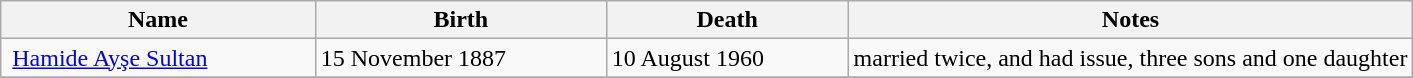<table class="wikitable">
<tr>
<th>Name</th>
<th>Birth</th>
<th>Death</th>
<th style="width:40%;">Notes</th>
</tr>
<tr>
<td> <a href='#'>Hamide Ayşe Sultan</a></td>
<td>15 November 1887</td>
<td>10 August 1960</td>
<td>married twice, and had issue, three sons and one daughter</td>
</tr>
<tr>
</tr>
</table>
